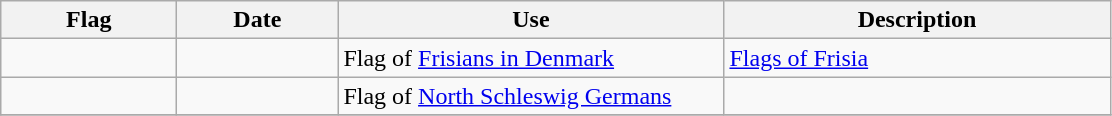<table class="wikitable">
<tr>
<th style="width:110px;">Flag</th>
<th style="width:100px;">Date</th>
<th style="width:250px;">Use</th>
<th style="width:250px;">Description</th>
</tr>
<tr>
<td></td>
<td></td>
<td>Flag of <a href='#'>Frisians in Denmark</a></td>
<td><a href='#'>Flags of Frisia</a></td>
</tr>
<tr>
<td></td>
<td></td>
<td>Flag of <a href='#'>North Schleswig Germans</a></td>
<td></td>
</tr>
<tr>
</tr>
</table>
